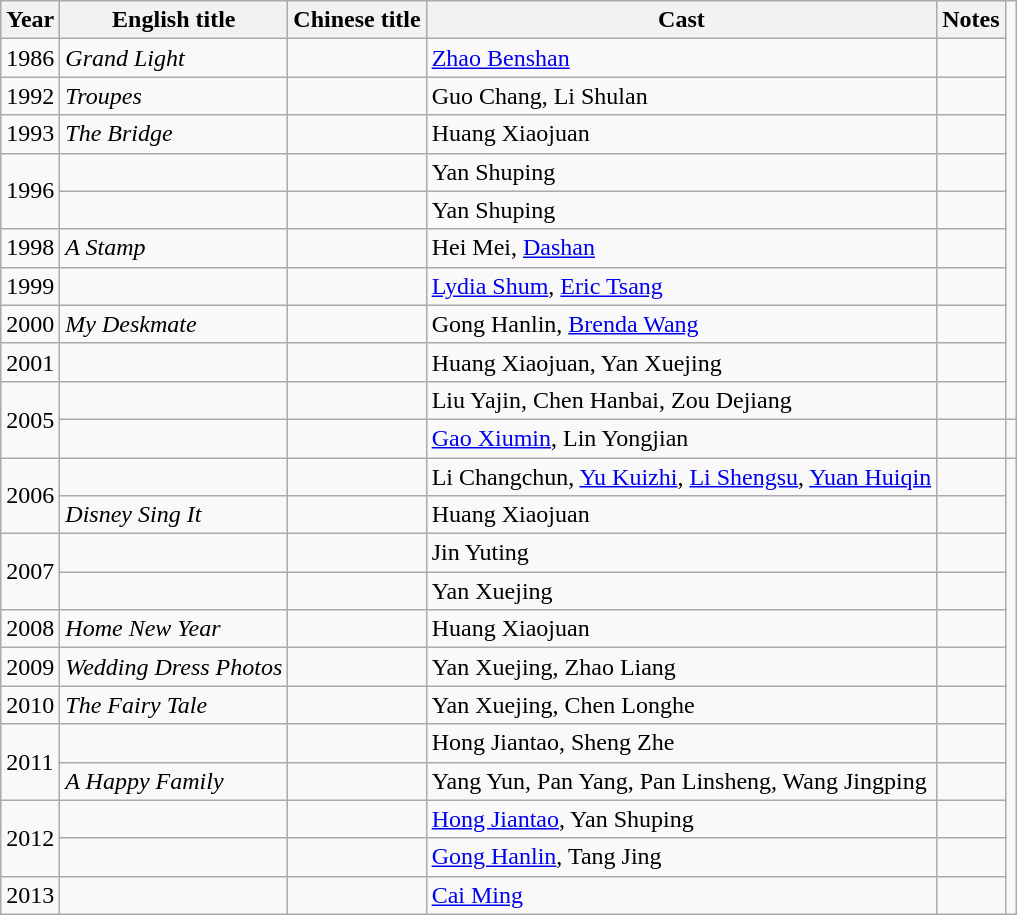<table class="wikitable">
<tr>
<th>Year</th>
<th>English title</th>
<th>Chinese title</th>
<th>Cast</th>
<th>Notes</th>
</tr>
<tr>
<td>1986</td>
<td><em>Grand Light</em></td>
<td></td>
<td><a href='#'>Zhao Benshan</a></td>
<td></td>
</tr>
<tr>
<td>1992</td>
<td><em>Troupes</em></td>
<td></td>
<td>Guo Chang, Li Shulan</td>
<td></td>
</tr>
<tr>
<td>1993</td>
<td><em>The Bridge</em></td>
<td></td>
<td>Huang Xiaojuan</td>
<td></td>
</tr>
<tr>
<td rowspan="2">1996</td>
<td></td>
<td></td>
<td>Yan Shuping</td>
<td></td>
</tr>
<tr>
<td></td>
<td></td>
<td>Yan Shuping</td>
<td></td>
</tr>
<tr>
<td>1998</td>
<td><em>A Stamp</em></td>
<td></td>
<td>Hei Mei, <a href='#'>Dashan</a></td>
<td></td>
</tr>
<tr>
<td>1999</td>
<td></td>
<td></td>
<td><a href='#'>Lydia Shum</a>, <a href='#'>Eric Tsang</a></td>
<td></td>
</tr>
<tr>
<td>2000</td>
<td><em>My Deskmate</em></td>
<td></td>
<td>Gong Hanlin, <a href='#'>Brenda Wang</a></td>
<td></td>
</tr>
<tr>
<td>2001</td>
<td></td>
<td></td>
<td>Huang Xiaojuan, Yan Xuejing</td>
<td></td>
</tr>
<tr>
<td rowspan="2">2005</td>
<td></td>
<td></td>
<td>Liu Yajin, Chen Hanbai, Zou Dejiang</td>
<td></td>
</tr>
<tr>
<td></td>
<td></td>
<td><a href='#'>Gao Xiumin</a>, Lin Yongjian</td>
<td></td>
<td></td>
</tr>
<tr>
<td rowspan="2">2006</td>
<td></td>
<td></td>
<td>Li Changchun, <a href='#'>Yu Kuizhi</a>, <a href='#'>Li Shengsu</a>, <a href='#'>Yuan Huiqin</a></td>
<td></td>
</tr>
<tr>
<td><em>Disney Sing It</em></td>
<td></td>
<td>Huang Xiaojuan</td>
<td></td>
</tr>
<tr>
<td rowspan="2">2007</td>
<td></td>
<td></td>
<td>Jin Yuting</td>
<td></td>
</tr>
<tr>
<td></td>
<td></td>
<td>Yan Xuejing</td>
<td></td>
</tr>
<tr>
<td>2008</td>
<td><em>Home New Year</em></td>
<td></td>
<td>Huang Xiaojuan</td>
<td></td>
</tr>
<tr>
<td>2009</td>
<td><em>Wedding Dress Photos</em></td>
<td></td>
<td>Yan Xuejing, Zhao Liang</td>
<td></td>
</tr>
<tr>
<td>2010</td>
<td><em>The Fairy Tale</em></td>
<td></td>
<td>Yan Xuejing, Chen Longhe</td>
<td></td>
</tr>
<tr>
<td rowspan="2">2011</td>
<td></td>
<td></td>
<td>Hong Jiantao, Sheng Zhe</td>
<td></td>
</tr>
<tr>
<td><em>A Happy Family</em></td>
<td></td>
<td>Yang Yun, Pan Yang, Pan Linsheng, Wang Jingping</td>
<td></td>
</tr>
<tr>
<td rowspan="2">2012</td>
<td></td>
<td></td>
<td><a href='#'>Hong Jiantao</a>, Yan Shuping</td>
<td></td>
</tr>
<tr>
<td></td>
<td></td>
<td><a href='#'>Gong Hanlin</a>, Tang Jing</td>
<td></td>
</tr>
<tr>
<td>2013</td>
<td></td>
<td></td>
<td><a href='#'>Cai Ming</a></td>
<td></td>
</tr>
</table>
